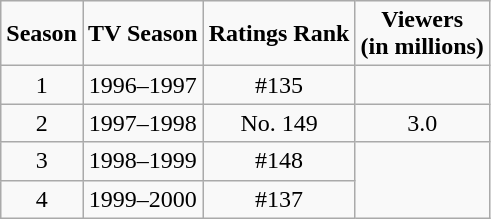<table class="wikitable" style="text-align:center">
<tr>
<td><strong>Season</strong></td>
<td><strong> TV Season</strong></td>
<td><strong>Ratings Rank</strong></td>
<td><strong>Viewers<br> (in millions)</strong></td>
</tr>
<tr>
<td>1</td>
<td>1996–1997</td>
<td>#135</td>
</tr>
<tr>
<td>2</td>
<td>1997–1998</td>
<td>No. 149</td>
<td>3.0</td>
</tr>
<tr>
<td>3</td>
<td>1998–1999</td>
<td>#148</td>
</tr>
<tr>
<td>4</td>
<td>1999–2000</td>
<td>#137</td>
</tr>
</table>
